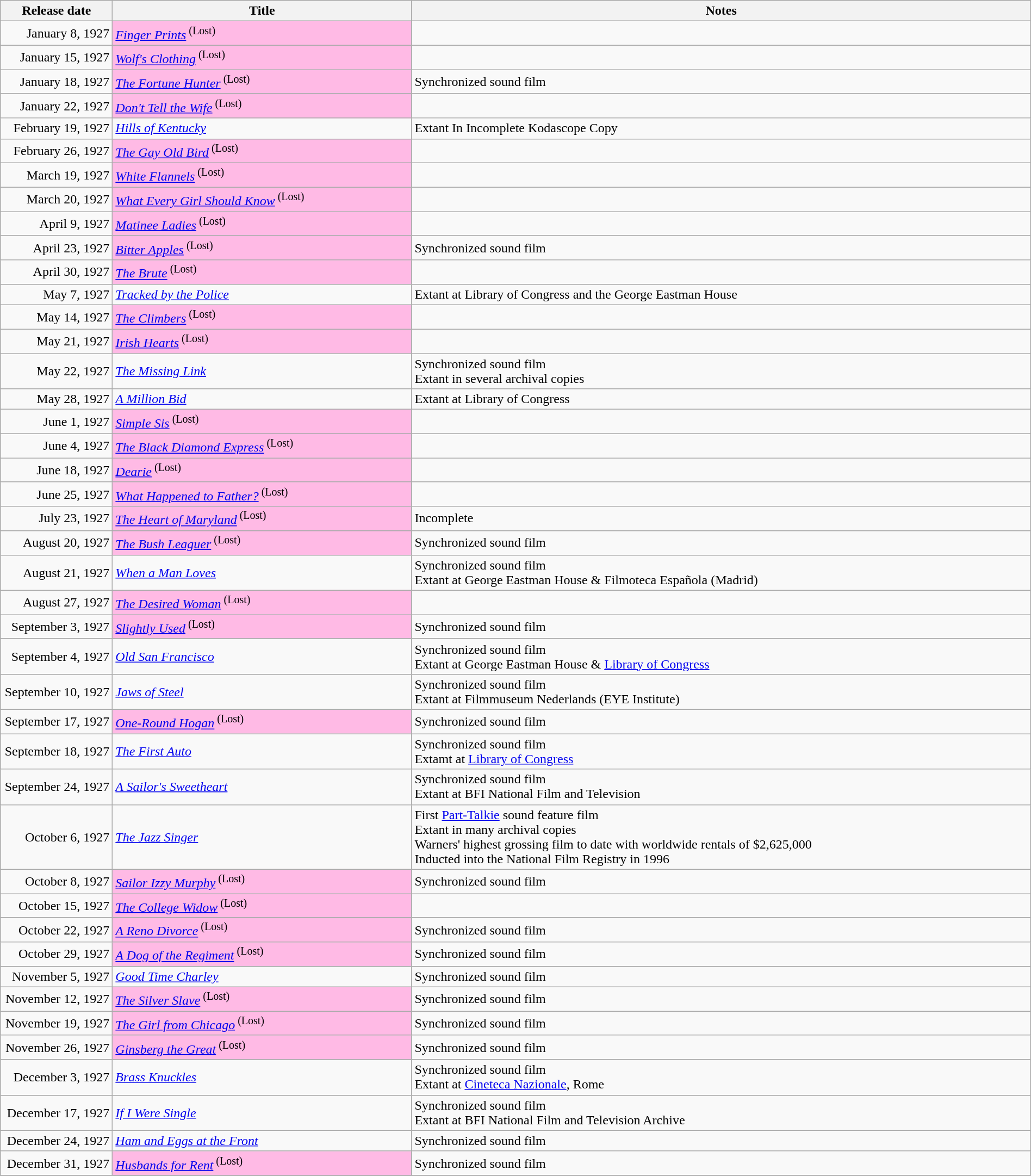<table class="wikitable sortable" style="width:100%;">
<tr>
<th scope="col" style="width:130px;">Release date</th>
<th>Title</th>
<th>Notes</th>
</tr>
<tr>
<td style="text-align:right;">January 8, 1927</td>
<td bgcolor=FFBAE5><em><a href='#'>Finger Prints</a></em><sup> (Lost)</sup></td>
<td></td>
</tr>
<tr>
<td style="text-align:right;">January 15, 1927</td>
<td bgcolor=FFBAE5><em><a href='#'>Wolf's Clothing</a></em><sup> (Lost)</sup></td>
<td></td>
</tr>
<tr>
<td style="text-align:right;">January 18, 1927</td>
<td bgcolor=FFBAE5><em><a href='#'>The Fortune Hunter</a></em><sup> (Lost)</sup></td>
<td>Synchronized sound film</td>
</tr>
<tr>
<td style="text-align:right;">January 22, 1927</td>
<td bgcolor=FFBAE5><em><a href='#'>Don't Tell the Wife</a></em><sup> (Lost)</sup></td>
<td></td>
</tr>
<tr>
<td style="text-align:right;">February 19, 1927</td>
<td><em><a href='#'>Hills of Kentucky</a></em></td>
<td>Extant In Incomplete Kodascope Copy</td>
</tr>
<tr>
<td style="text-align:right;">February 26, 1927</td>
<td bgcolor=FFBAE5><em><a href='#'>The Gay Old Bird</a></em><sup> (Lost)</sup></td>
<td></td>
</tr>
<tr>
<td style="text-align:right;">March 19, 1927</td>
<td bgcolor=FFBAE5><em><a href='#'>White Flannels</a></em><sup> (Lost)</sup></td>
<td></td>
</tr>
<tr>
<td style="text-align:right;">March 20, 1927</td>
<td bgcolor=FFBAE5><em><a href='#'>What Every Girl Should Know</a></em><sup> (Lost)</sup></td>
<td></td>
</tr>
<tr>
<td style="text-align:right;">April 9, 1927</td>
<td bgcolor=FFBAE5><em><a href='#'>Matinee Ladies</a></em><sup> (Lost)</sup></td>
<td></td>
</tr>
<tr>
<td style="text-align:right;">April 23, 1927</td>
<td bgcolor=FFBAE5><em><a href='#'>Bitter Apples</a></em><sup> (Lost)</sup></td>
<td>Synchronized sound film</td>
</tr>
<tr>
<td style="text-align:right;">April 30, 1927</td>
<td bgcolor=FFBAE5><em><a href='#'>The Brute</a></em><sup> (Lost)</sup></td>
<td></td>
</tr>
<tr>
<td style="text-align:right;">May 7, 1927</td>
<td><em><a href='#'>Tracked by the Police</a></em></td>
<td>Extant at Library of Congress and the George Eastman House</td>
</tr>
<tr>
<td style="text-align:right;">May 14, 1927</td>
<td bgcolor=FFBAE5><em><a href='#'>The Climbers</a></em><sup> (Lost)</sup></td>
<td></td>
</tr>
<tr>
<td style="text-align:right;">May 21, 1927</td>
<td bgcolor=FFBAE5><em><a href='#'>Irish Hearts</a></em><sup> (Lost)</sup></td>
<td></td>
</tr>
<tr>
<td style="text-align:right;">May 22, 1927</td>
<td><em><a href='#'>The Missing Link</a></em></td>
<td>Synchronized sound film<br>Extant in several archival copies</td>
</tr>
<tr>
<td style="text-align:right;">May 28, 1927</td>
<td><em><a href='#'>A Million Bid</a></em></td>
<td>Extant at Library of Congress</td>
</tr>
<tr>
<td style="text-align:right;">June 1, 1927</td>
<td bgcolor=FFBAE5><em><a href='#'>Simple Sis</a></em><sup> (Lost)</sup></td>
<td></td>
</tr>
<tr>
<td style="text-align:right;">June 4, 1927</td>
<td bgcolor=FFBAE5><em><a href='#'>The Black Diamond Express</a></em><sup> (Lost)</sup></td>
<td></td>
</tr>
<tr>
<td style="text-align:right;">June 18, 1927</td>
<td bgcolor=FFBAE5><em><a href='#'>Dearie</a></em><sup> (Lost)</sup></td>
<td></td>
</tr>
<tr>
<td style="text-align:right;">June 25, 1927</td>
<td bgcolor=FFBAE5><em><a href='#'>What Happened to Father?</a></em><sup> (Lost)</sup></td>
<td></td>
</tr>
<tr>
<td style="text-align:right;">July 23, 1927</td>
<td bgcolor=FFBAE5><em><a href='#'>The Heart of Maryland</a></em><sup> (Lost)</sup></td>
<td>Incomplete</td>
</tr>
<tr>
<td style="text-align:right;">August 20, 1927</td>
<td bgcolor=FFBAE5><em><a href='#'>The Bush Leaguer</a></em><sup> (Lost)</sup></td>
<td>Synchronized sound film</td>
</tr>
<tr>
<td style="text-align:right;">August 21, 1927</td>
<td><em><a href='#'>When a Man Loves</a></em></td>
<td>Synchronized sound film<br> Extant at George Eastman House & Filmoteca Española (Madrid)</td>
</tr>
<tr>
<td style="text-align:right;">August 27, 1927</td>
<td bgcolor=FFBAE5><em><a href='#'>The Desired Woman</a></em><sup> (Lost)</sup></td>
<td></td>
</tr>
<tr>
<td style="text-align:right;">September 3, 1927</td>
<td bgcolor=FFBAE5><em><a href='#'>Slightly Used</a></em><sup> (Lost)</sup></td>
<td>Synchronized sound film</td>
</tr>
<tr>
<td style="text-align:right;">September 4, 1927</td>
<td><em><a href='#'>Old San Francisco</a></em></td>
<td>Synchronized sound film<br>Extant at George Eastman House & <a href='#'>Library of Congress</a></td>
</tr>
<tr>
<td style="text-align:right;">September 10, 1927</td>
<td><em><a href='#'>Jaws of Steel</a></em></td>
<td>Synchronized sound film<br>Extant at Filmmuseum Nederlands (EYE Institute)</td>
</tr>
<tr>
<td style="text-align:right;">September 17, 1927</td>
<td bgcolor=FFBAE5><em><a href='#'>One-Round Hogan</a></em><sup> (Lost)</sup></td>
<td>Synchronized sound film</td>
</tr>
<tr>
<td style="text-align:right;">September 18, 1927</td>
<td><em><a href='#'>The First Auto</a></em></td>
<td>Synchronized sound film<br>Extamt at <a href='#'>Library of Congress</a></td>
</tr>
<tr>
<td style="text-align:right;">September 24, 1927</td>
<td><em><a href='#'>A Sailor's Sweetheart</a></em></td>
<td>Synchronized sound film<br>Extant at BFI National Film and Television</td>
</tr>
<tr>
<td style="text-align:right;">October 6, 1927</td>
<td><em><a href='#'>The Jazz Singer</a></em></td>
<td>First <a href='#'>Part-Talkie</a> sound feature film <br>Extant in many archival copies<br>Warners' highest grossing film to date with worldwide rentals of $2,625,000<br> Inducted into the National Film Registry in 1996</td>
</tr>
<tr>
<td style="text-align:right;">October 8, 1927</td>
<td bgcolor=FFBAE5><em><a href='#'>Sailor Izzy Murphy</a></em><sup> (Lost)</sup></td>
<td>Synchronized sound film</td>
</tr>
<tr>
<td style="text-align:right;">October 15, 1927</td>
<td bgcolor=FFBAE5><em><a href='#'>The College Widow</a></em><sup> (Lost)</sup></td>
<td></td>
</tr>
<tr>
<td style="text-align:right;">October 22, 1927</td>
<td bgcolor=FFBAE5><em><a href='#'>A Reno Divorce</a></em><sup> (Lost)</sup></td>
<td>Synchronized sound film</td>
</tr>
<tr>
<td style="text-align:right;">October 29, 1927</td>
<td bgcolor=FFBAE5><em><a href='#'>A Dog of the Regiment</a></em><sup> (Lost)</sup></td>
<td>Synchronized sound film</td>
</tr>
<tr>
<td style="text-align:right;">November 5, 1927</td>
<td><em><a href='#'>Good Time Charley</a></em></td>
<td>Synchronized sound film</td>
</tr>
<tr>
<td style="text-align:right;">November 12, 1927</td>
<td bgcolor=FFBAE5><em><a href='#'>The Silver Slave</a></em><sup> (Lost)</sup></td>
<td>Synchronized sound film</td>
</tr>
<tr>
<td style="text-align:right;">November 19, 1927</td>
<td bgcolor=FFBAE5><em><a href='#'>The Girl from Chicago</a></em><sup> (Lost)</sup></td>
<td>Synchronized sound film</td>
</tr>
<tr>
<td style="text-align:right;">November 26, 1927</td>
<td bgcolor=FFBAE5><em><a href='#'>Ginsberg the Great</a></em><sup> (Lost)</sup></td>
<td>Synchronized sound film</td>
</tr>
<tr>
<td style="text-align:right;">December 3, 1927</td>
<td><em><a href='#'>Brass Knuckles</a></em></td>
<td>Synchronized sound film<br>Extant at <a href='#'>Cineteca Nazionale</a>, Rome</td>
</tr>
<tr>
<td style="text-align:right;">December 17, 1927</td>
<td><em><a href='#'>If I Were Single</a></em></td>
<td>Synchronized sound film<br>Extant at BFI National Film and Television Archive</td>
</tr>
<tr>
<td style="text-align:right;">December 24, 1927</td>
<td><em><a href='#'>Ham and Eggs at the Front</a></em></td>
<td>Synchronized sound film</td>
</tr>
<tr>
<td style="text-align:right;">December 31, 1927</td>
<td bgcolor=FFBAE5><em><a href='#'>Husbands for Rent</a></em><sup> (Lost)</sup></td>
<td>Synchronized sound film</td>
</tr>
<tr>
</tr>
</table>
